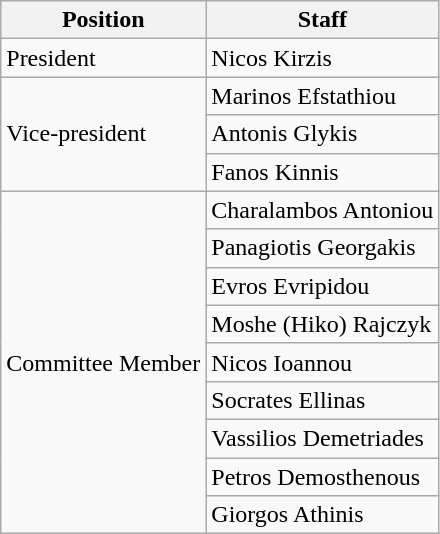<table class="wikitable" style="text-align: center">
<tr>
<th align=left>Position</th>
<th align=left>Staff</th>
</tr>
<tr>
<td align=left>President</td>
<td align=left> Nicos Kirzis</td>
</tr>
<tr>
<td rowspan="3" align=left>Vice-president</td>
<td align=left> Marinos Efstathiou</td>
</tr>
<tr>
<td align=left> Antonis Glykis</td>
</tr>
<tr>
<td align=left> Fanos Kinnis</td>
</tr>
<tr>
<td rowspan="9" align=left>Committee Member</td>
<td align=left> Charalambos Antoniou</td>
</tr>
<tr>
<td align=left> Panagiotis Georgakis</td>
</tr>
<tr>
<td align=left> Evros Evripidou</td>
</tr>
<tr>
<td align=left> Moshe (Hiko) Rajczyk</td>
</tr>
<tr>
<td align=left> Nicos Ioannou</td>
</tr>
<tr>
<td align=left> Socrates Ellinas</td>
</tr>
<tr>
<td align=left> Vassilios Demetriades</td>
</tr>
<tr>
<td align=left> Petros Demosthenous</td>
</tr>
<tr>
<td align=left> Giorgos Athinis</td>
</tr>
</table>
